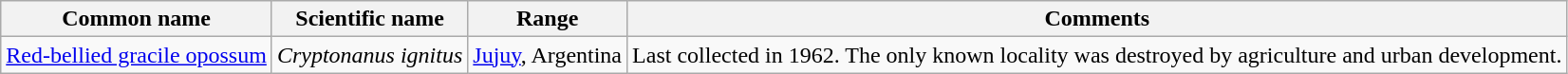<table class="wikitable">
<tr>
<th>Common name</th>
<th>Scientific name</th>
<th>Range</th>
<th class="unsortable">Comments</th>
</tr>
<tr>
<td><a href='#'>Red-bellied gracile opossum</a></td>
<td><em>Cryptonanus ignitus</em></td>
<td><a href='#'>Jujuy</a>, Argentina</td>
<td>Last collected in 1962. The only known locality was destroyed by agriculture and urban development.</td>
</tr>
</table>
